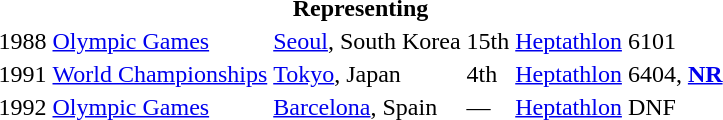<table>
<tr>
<th colspan="6">Representing </th>
</tr>
<tr>
<td>1988</td>
<td><a href='#'>Olympic Games</a></td>
<td><a href='#'>Seoul</a>, South Korea</td>
<td>15th</td>
<td><a href='#'>Heptathlon</a></td>
<td>6101</td>
</tr>
<tr>
<td>1991</td>
<td><a href='#'>World Championships</a></td>
<td><a href='#'>Tokyo</a>, Japan</td>
<td>4th</td>
<td><a href='#'>Heptathlon</a></td>
<td>6404, <strong><a href='#'>NR</a></strong></td>
</tr>
<tr>
<td>1992</td>
<td><a href='#'>Olympic Games</a></td>
<td><a href='#'>Barcelona</a>, Spain</td>
<td>—</td>
<td><a href='#'>Heptathlon</a></td>
<td>DNF</td>
</tr>
</table>
